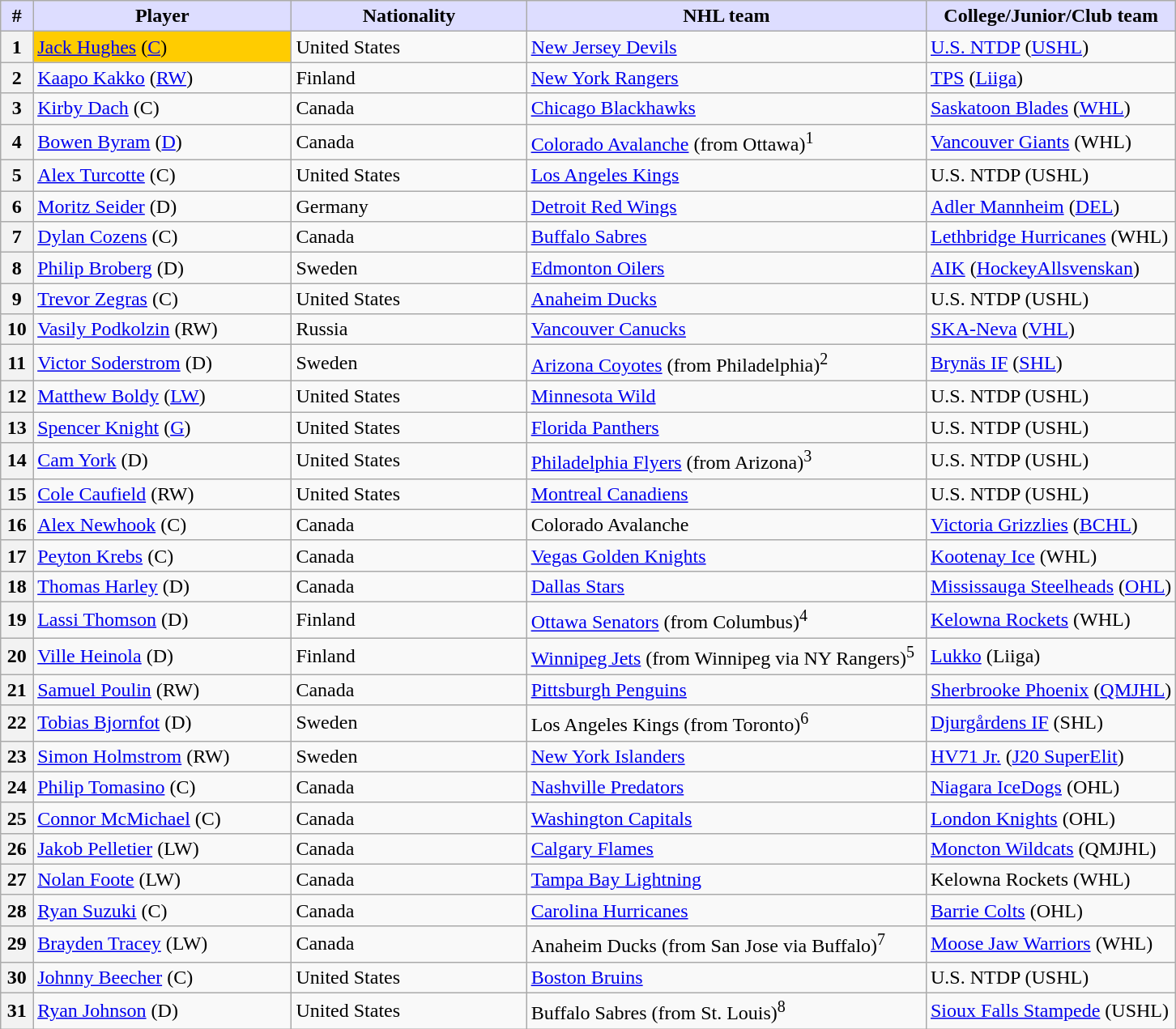<table class="wikitable">
<tr>
<th style="background:#ddf; width:2.75%;">#</th>
<th style="background:#ddf; width:22.0%;">Player</th>
<th style="background:#ddf; width:20.0%;">Nationality</th>
<th style="background:#ddf; width:34.0%;">NHL team</th>
<th style="background:#ddf; width:100.0%;">College/Junior/Club team</th>
</tr>
<tr>
<th>1</th>
<td bgcolor="#FFCC00"><a href='#'>Jack Hughes</a> (<a href='#'>C</a>)</td>
<td> United States</td>
<td><a href='#'>New Jersey Devils</a></td>
<td><a href='#'>U.S. NTDP</a> (<a href='#'>USHL</a>)</td>
</tr>
<tr>
<th>2</th>
<td><a href='#'>Kaapo Kakko</a> (<a href='#'>RW</a>)</td>
<td> Finland</td>
<td><a href='#'>New York Rangers</a></td>
<td><a href='#'>TPS</a> (<a href='#'>Liiga</a>)</td>
</tr>
<tr>
<th>3</th>
<td><a href='#'>Kirby Dach</a> (C)</td>
<td> Canada</td>
<td><a href='#'>Chicago Blackhawks</a></td>
<td><a href='#'>Saskatoon Blades</a> (<a href='#'>WHL</a>)</td>
</tr>
<tr>
<th>4</th>
<td><a href='#'>Bowen Byram</a> (<a href='#'>D</a>)</td>
<td> Canada</td>
<td><a href='#'>Colorado Avalanche</a> (from Ottawa)<sup>1</sup></td>
<td><a href='#'>Vancouver Giants</a> (WHL)</td>
</tr>
<tr>
<th>5</th>
<td><a href='#'>Alex Turcotte</a> (C)</td>
<td> United States</td>
<td><a href='#'>Los Angeles Kings</a></td>
<td>U.S. NTDP (USHL)</td>
</tr>
<tr>
<th>6</th>
<td><a href='#'>Moritz Seider</a> (D)</td>
<td> Germany</td>
<td><a href='#'>Detroit Red Wings</a></td>
<td><a href='#'>Adler Mannheim</a> (<a href='#'>DEL</a>)</td>
</tr>
<tr>
<th>7</th>
<td><a href='#'>Dylan Cozens</a> (C)</td>
<td> Canada</td>
<td><a href='#'>Buffalo Sabres</a></td>
<td><a href='#'>Lethbridge Hurricanes</a> (WHL)</td>
</tr>
<tr>
<th>8</th>
<td><a href='#'>Philip Broberg</a> (D)</td>
<td> Sweden</td>
<td><a href='#'>Edmonton Oilers</a></td>
<td><a href='#'>AIK</a> (<a href='#'>HockeyAllsvenskan</a>)</td>
</tr>
<tr>
<th>9</th>
<td><a href='#'>Trevor Zegras</a> (C)</td>
<td> United States</td>
<td><a href='#'>Anaheim Ducks</a></td>
<td>U.S. NTDP (USHL)</td>
</tr>
<tr>
<th>10</th>
<td><a href='#'>Vasily Podkolzin</a> (RW)</td>
<td> Russia</td>
<td><a href='#'>Vancouver Canucks</a></td>
<td><a href='#'>SKA-Neva</a> (<a href='#'>VHL</a>)</td>
</tr>
<tr>
<th>11</th>
<td><a href='#'>Victor Soderstrom</a> (D)</td>
<td> Sweden</td>
<td><a href='#'>Arizona Coyotes</a> (from Philadelphia)<sup>2</sup></td>
<td><a href='#'>Brynäs IF</a> (<a href='#'>SHL</a>)</td>
</tr>
<tr>
<th>12</th>
<td><a href='#'>Matthew Boldy</a> (<a href='#'>LW</a>)</td>
<td> United States</td>
<td><a href='#'>Minnesota Wild</a></td>
<td>U.S. NTDP (USHL)</td>
</tr>
<tr>
<th>13</th>
<td><a href='#'>Spencer Knight</a> (<a href='#'>G</a>)</td>
<td> United States</td>
<td><a href='#'>Florida Panthers</a></td>
<td>U.S. NTDP (USHL)</td>
</tr>
<tr>
<th>14</th>
<td><a href='#'>Cam York</a> (D)</td>
<td> United States</td>
<td><a href='#'>Philadelphia Flyers</a> (from Arizona)<sup>3</sup></td>
<td>U.S. NTDP (USHL)</td>
</tr>
<tr>
<th>15</th>
<td><a href='#'>Cole Caufield</a> (RW)</td>
<td> United States</td>
<td><a href='#'>Montreal Canadiens</a></td>
<td>U.S. NTDP (USHL)</td>
</tr>
<tr>
<th>16</th>
<td><a href='#'>Alex Newhook</a> (C)</td>
<td> Canada</td>
<td>Colorado Avalanche</td>
<td><a href='#'>Victoria Grizzlies</a> (<a href='#'>BCHL</a>)</td>
</tr>
<tr>
<th>17</th>
<td><a href='#'>Peyton Krebs</a> (C)</td>
<td> Canada</td>
<td><a href='#'>Vegas Golden Knights</a></td>
<td><a href='#'>Kootenay Ice</a> (WHL)</td>
</tr>
<tr>
<th>18</th>
<td><a href='#'>Thomas Harley</a> (D)</td>
<td> Canada</td>
<td><a href='#'>Dallas Stars</a></td>
<td><a href='#'>Mississauga Steelheads</a> (<a href='#'>OHL</a>)</td>
</tr>
<tr>
<th>19</th>
<td><a href='#'>Lassi Thomson</a> (D)</td>
<td> Finland</td>
<td><a href='#'>Ottawa Senators</a> (from Columbus)<sup>4</sup></td>
<td><a href='#'>Kelowna Rockets</a> (WHL)</td>
</tr>
<tr>
<th>20</th>
<td><a href='#'>Ville Heinola</a> (D)</td>
<td> Finland</td>
<td><a href='#'>Winnipeg Jets</a> (from Winnipeg via NY Rangers)<sup>5</sup></td>
<td><a href='#'>Lukko</a> (Liiga)</td>
</tr>
<tr>
<th>21</th>
<td><a href='#'>Samuel Poulin</a> (RW)</td>
<td> Canada</td>
<td><a href='#'>Pittsburgh Penguins</a></td>
<td><a href='#'>Sherbrooke Phoenix</a> (<a href='#'>QMJHL</a>)</td>
</tr>
<tr>
<th>22</th>
<td><a href='#'>Tobias Bjornfot</a> (D)</td>
<td> Sweden</td>
<td>Los Angeles Kings (from Toronto)<sup>6</sup></td>
<td><a href='#'>Djurgårdens IF</a> (SHL)</td>
</tr>
<tr>
<th>23</th>
<td><a href='#'>Simon Holmstrom</a> (RW)</td>
<td> Sweden</td>
<td><a href='#'>New York Islanders</a></td>
<td><a href='#'>HV71 Jr.</a> (<a href='#'>J20 SuperElit</a>)</td>
</tr>
<tr>
<th>24</th>
<td><a href='#'>Philip Tomasino</a> (C)</td>
<td> Canada</td>
<td><a href='#'>Nashville Predators</a></td>
<td><a href='#'>Niagara IceDogs</a> (OHL)</td>
</tr>
<tr>
<th>25</th>
<td><a href='#'>Connor McMichael</a> (C)</td>
<td> Canada</td>
<td><a href='#'>Washington Capitals</a></td>
<td><a href='#'>London Knights</a> (OHL)</td>
</tr>
<tr>
<th>26</th>
<td><a href='#'>Jakob Pelletier</a> (LW)</td>
<td> Canada</td>
<td><a href='#'>Calgary Flames</a></td>
<td><a href='#'>Moncton Wildcats</a> (QMJHL)</td>
</tr>
<tr>
<th>27</th>
<td><a href='#'>Nolan Foote</a> (LW)</td>
<td> Canada</td>
<td><a href='#'>Tampa Bay Lightning</a></td>
<td>Kelowna Rockets (WHL)</td>
</tr>
<tr>
<th>28</th>
<td><a href='#'>Ryan Suzuki</a> (C)</td>
<td> Canada</td>
<td><a href='#'>Carolina Hurricanes</a></td>
<td><a href='#'>Barrie Colts</a> (OHL)</td>
</tr>
<tr>
<th>29</th>
<td><a href='#'>Brayden Tracey</a> (LW)</td>
<td> Canada</td>
<td>Anaheim Ducks (from San Jose via Buffalo)<sup>7</sup></td>
<td><a href='#'>Moose Jaw Warriors</a> (WHL)</td>
</tr>
<tr>
<th>30</th>
<td><a href='#'>Johnny Beecher</a> (C)</td>
<td> United States</td>
<td><a href='#'>Boston Bruins</a></td>
<td>U.S. NTDP (USHL)</td>
</tr>
<tr>
<th>31</th>
<td><a href='#'>Ryan Johnson</a> (D)</td>
<td> United States</td>
<td>Buffalo Sabres (from St. Louis)<sup>8</sup></td>
<td><a href='#'>Sioux Falls Stampede</a> (USHL)</td>
</tr>
</table>
